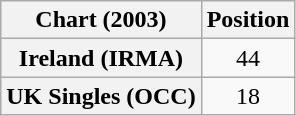<table class="wikitable plainrowheaders" style="text-align:center">
<tr>
<th scope="col">Chart (2003)</th>
<th scope="col">Position</th>
</tr>
<tr>
<th scope="row">Ireland (IRMA)</th>
<td>44</td>
</tr>
<tr>
<th scope="row">UK Singles (OCC)</th>
<td>18</td>
</tr>
</table>
